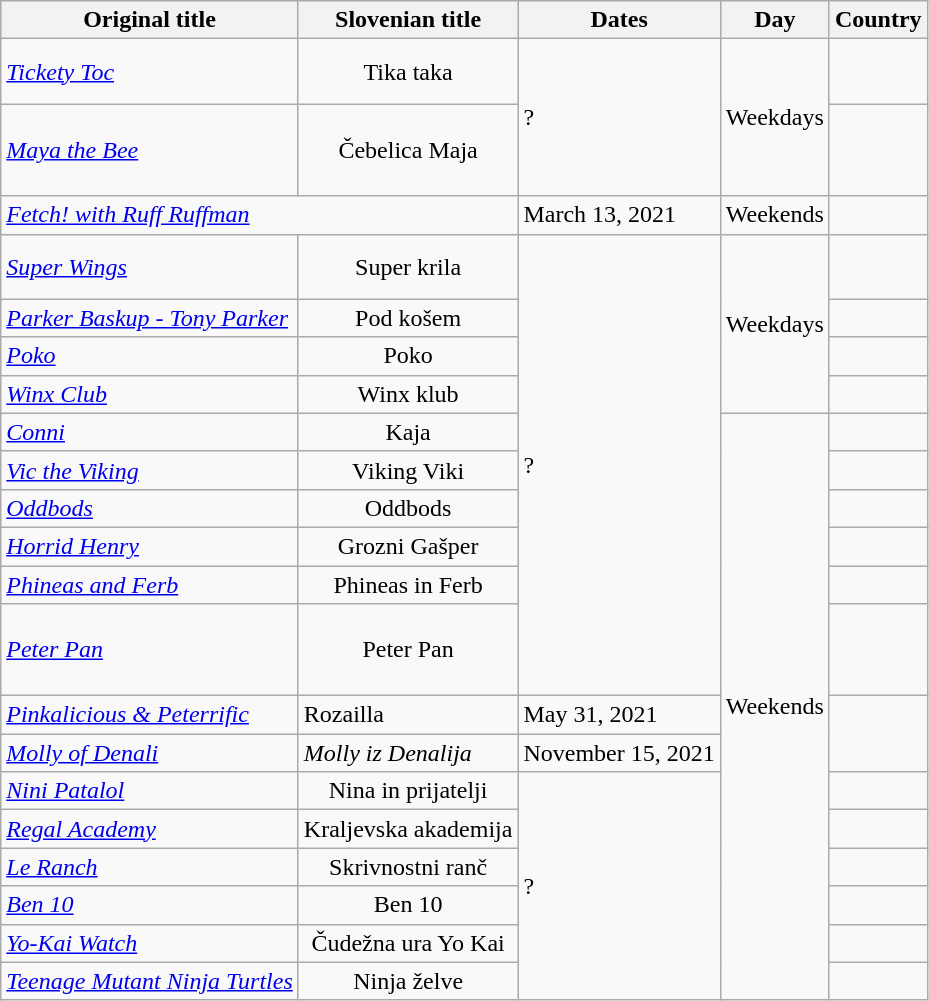<table class="wikitable">
<tr>
<th>Original title</th>
<th>Slovenian title</th>
<th>Dates</th>
<th>Day</th>
<th>Country</th>
</tr>
<tr>
<td><em><a href='#'>Tickety Toc</a></em></td>
<td align=center>Tika taka</td>
<td rowspan="2">?</td>
<td rowspan="2" align="center">Weekdays</td>
<td align="center"><br><br></td>
</tr>
<tr>
<td><em><a href='#'>Maya the Bee</a></em></td>
<td align=center>Čebelica Maja</td>
<td align="center"><br><br><br></td>
</tr>
<tr>
<td colspan="2"><em><a href='#'>Fetch! with Ruff Ruffman</a></em></td>
<td>March 13, 2021</td>
<td>Weekends</td>
<td></td>
</tr>
<tr>
<td><em><a href='#'>Super Wings</a></em></td>
<td align=center>Super krila</td>
<td rowspan="10">?</td>
<td rowspan="4" align="center">Weekdays</td>
<td align="center"><br><br></td>
</tr>
<tr>
<td><em> <a href='#'>Parker Baskup - Tony Parker</a></em></td>
<td align=center>Pod košem</td>
<td align="center"></td>
</tr>
<tr>
<td><em> <a href='#'>Poko</a></em></td>
<td align=center>Poko</td>
<td align="center"></td>
</tr>
<tr>
<td><em><a href='#'>Winx Club</a></em></td>
<td align=center>Winx klub</td>
<td align="center"></td>
</tr>
<tr>
<td><em> <a href='#'>Conni</a></em></td>
<td align=center>Kaja</td>
<td rowspan="14" align="center">Weekends</td>
<td align="center"></td>
</tr>
<tr>
<td><em><a href='#'>Vic the Viking</a></em></td>
<td align=center>Viking Viki</td>
<td align="center"><br></td>
</tr>
<tr>
<td><em><a href='#'>Oddbods</a></em></td>
<td align=center>Oddbods</td>
<td align="center"><br></td>
</tr>
<tr>
<td><em> <a href='#'>Horrid Henry</a></em></td>
<td align=center>Grozni Gašper</td>
<td align="center"></td>
</tr>
<tr>
<td><em><a href='#'>Phineas and Ferb</a></em></td>
<td align=center>Phineas in Ferb</td>
<td align="center"></td>
</tr>
<tr>
<td><em><a href='#'>Peter Pan</a></em></td>
<td align=center>Peter Pan</td>
<td align="center"><br><br><br></td>
</tr>
<tr>
<td><em><a href='#'>Pinkalicious & Peterrific</a></em></td>
<td>Rozailla</td>
<td>May 31, 2021</td>
<td rowspan="2"></td>
</tr>
<tr>
<td><em><a href='#'>Molly of Denali</a></em></td>
<td><em>Molly iz Denalija</em></td>
<td>November 15, 2021</td>
</tr>
<tr>
<td><em> <a href='#'>Nini Patalol</a></em></td>
<td align="center">Nina in prijatelji</td>
<td rowspan="6">?</td>
<td align="center"></td>
</tr>
<tr>
<td><em><a href='#'>Regal Academy</a></em></td>
<td align="center">Kraljevska akademija</td>
<td align="center"></td>
</tr>
<tr>
<td><em> <a href='#'>Le Ranch</a></em></td>
<td align="center">Skrivnostni ranč</td>
<td align="center"></td>
</tr>
<tr>
<td><em> <a href='#'>Ben 10</a></em></td>
<td align="center">Ben 10</td>
<td align="center"></td>
</tr>
<tr>
<td><em><a href='#'>Yo-Kai Watch</a></em></td>
<td align="center">Čudežna ura Yo Kai</td>
<td align="center"></td>
</tr>
<tr>
<td><em> <a href='#'>Teenage Mutant Ninja Turtles</a></em></td>
<td align="center">Ninja želve</td>
<td align="center"></td>
</tr>
</table>
